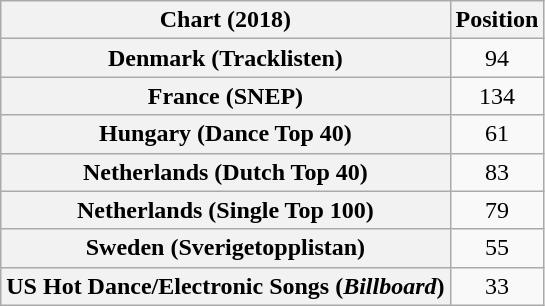<table class="wikitable sortable plainrowheaders" style="text-align:center">
<tr>
<th scope="col">Chart (2018)</th>
<th scope="col">Position</th>
</tr>
<tr>
<th scope="row">Denmark (Tracklisten)</th>
<td>94</td>
</tr>
<tr>
<th scope="row">France (SNEP)</th>
<td>134</td>
</tr>
<tr>
<th scope="row">Hungary (Dance Top 40)</th>
<td>61</td>
</tr>
<tr>
<th scope="row">Netherlands (Dutch Top 40)</th>
<td>83</td>
</tr>
<tr>
<th scope="row">Netherlands (Single Top 100)</th>
<td>79</td>
</tr>
<tr>
<th scope="row">Sweden (Sverigetopplistan)</th>
<td>55</td>
</tr>
<tr>
<th scope="row">US Hot Dance/Electronic Songs (<em>Billboard</em>)</th>
<td>33</td>
</tr>
</table>
